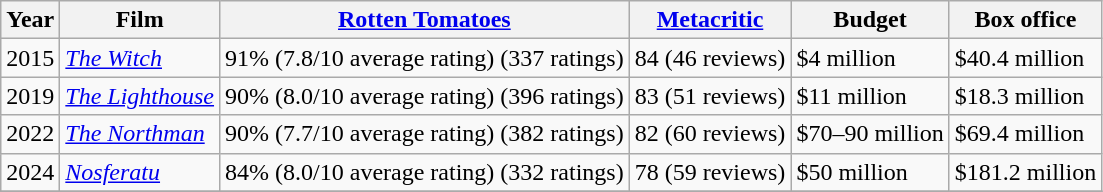<table class="wikitable">
<tr>
<th>Year</th>
<th>Film</th>
<th><a href='#'>Rotten Tomatoes</a></th>
<th><a href='#'>Metacritic</a></th>
<th>Budget</th>
<th>Box office</th>
</tr>
<tr>
<td>2015</td>
<td><em><a href='#'>The Witch</a></em></td>
<td>91% (7.8/10 average rating) (337 ratings)</td>
<td>84 (46 reviews)</td>
<td>$4 million</td>
<td>$40.4 million</td>
</tr>
<tr>
<td>2019</td>
<td><em><a href='#'>The Lighthouse</a></em></td>
<td>90% (8.0/10 average rating) (396 ratings)</td>
<td>83 (51 reviews)</td>
<td>$11 million</td>
<td>$18.3 million</td>
</tr>
<tr>
<td>2022</td>
<td><em><a href='#'>The Northman</a></em></td>
<td>90% (7.7/10 average rating) (382 ratings)</td>
<td>82 (60 reviews)</td>
<td>$70–90 million</td>
<td>$69.4 million</td>
</tr>
<tr>
<td>2024</td>
<td><em><a href='#'>Nosferatu</a></em></td>
<td>84% (8.0/10 average rating) (332 ratings)</td>
<td>78 (59 reviews)</td>
<td>$50 million</td>
<td>$181.2 million</td>
</tr>
<tr>
</tr>
</table>
